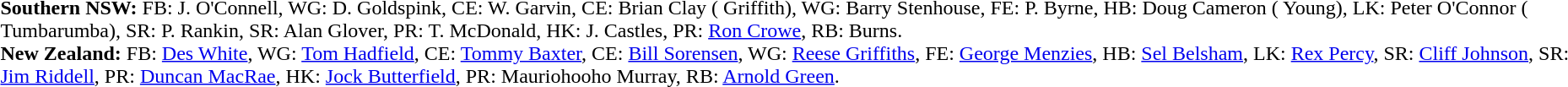<table width="100%" class="mw-collapsible mw-collapsed">
<tr>
<td valign="top" width="50%"><br><strong>Southern NSW:</strong> FB: J. O'Connell, WG: D. Goldspink, CE: W. Garvin, CE: Brian Clay ( Griffith), WG: Barry Stenhouse, FE: P. Byrne, HB: Doug Cameron ( Young), LK: Peter O'Connor ( Tumbarumba), SR: P. Rankin, SR: Alan Glover, PR: T. McDonald, HK: J. Castles, PR: <a href='#'>Ron Crowe</a>, RB: Burns. <br>
<strong>New Zealand:</strong> FB: <a href='#'>Des White</a>, WG: <a href='#'>Tom Hadfield</a>, CE: <a href='#'>Tommy Baxter</a>, CE: <a href='#'>Bill Sorensen</a>, WG: <a href='#'>Reese Griffiths</a>, FE: <a href='#'>George Menzies</a>, HB: <a href='#'>Sel Belsham</a>, LK: <a href='#'>Rex Percy</a>, SR: <a href='#'>Cliff Johnson</a>, SR: <a href='#'>Jim Riddell</a>, PR: <a href='#'>Duncan MacRae</a>, HK: <a href='#'>Jock Butterfield</a>, PR: Mauriohooho Murray, RB: <a href='#'>Arnold Green</a>.</td>
</tr>
</table>
